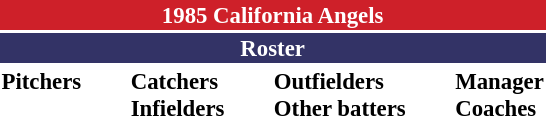<table class="toccolours" style="font-size: 95%;">
<tr>
<th colspan="10" style="background-color: #CE2029; color: #FFFFFF; text-align: center;">1985 California Angels</th>
</tr>
<tr>
<td colspan="10" style="background-color:#333366; color: white; text-align: center;"><strong>Roster</strong></td>
</tr>
<tr>
<td valign="top"><strong>Pitchers</strong><br>

















</td>
<td width="25px"></td>
<td valign="top"><strong>Catchers</strong><br>

<strong>Infielders</strong>








</td>
<td width="25px"></td>
<td valign="top"><strong>Outfielders</strong><br>








<strong>Other batters</strong>

</td>
<td width="25px"></td>
<td valign="top"><strong>Manager</strong><br>
<strong>Coaches</strong>




</td>
</tr>
</table>
